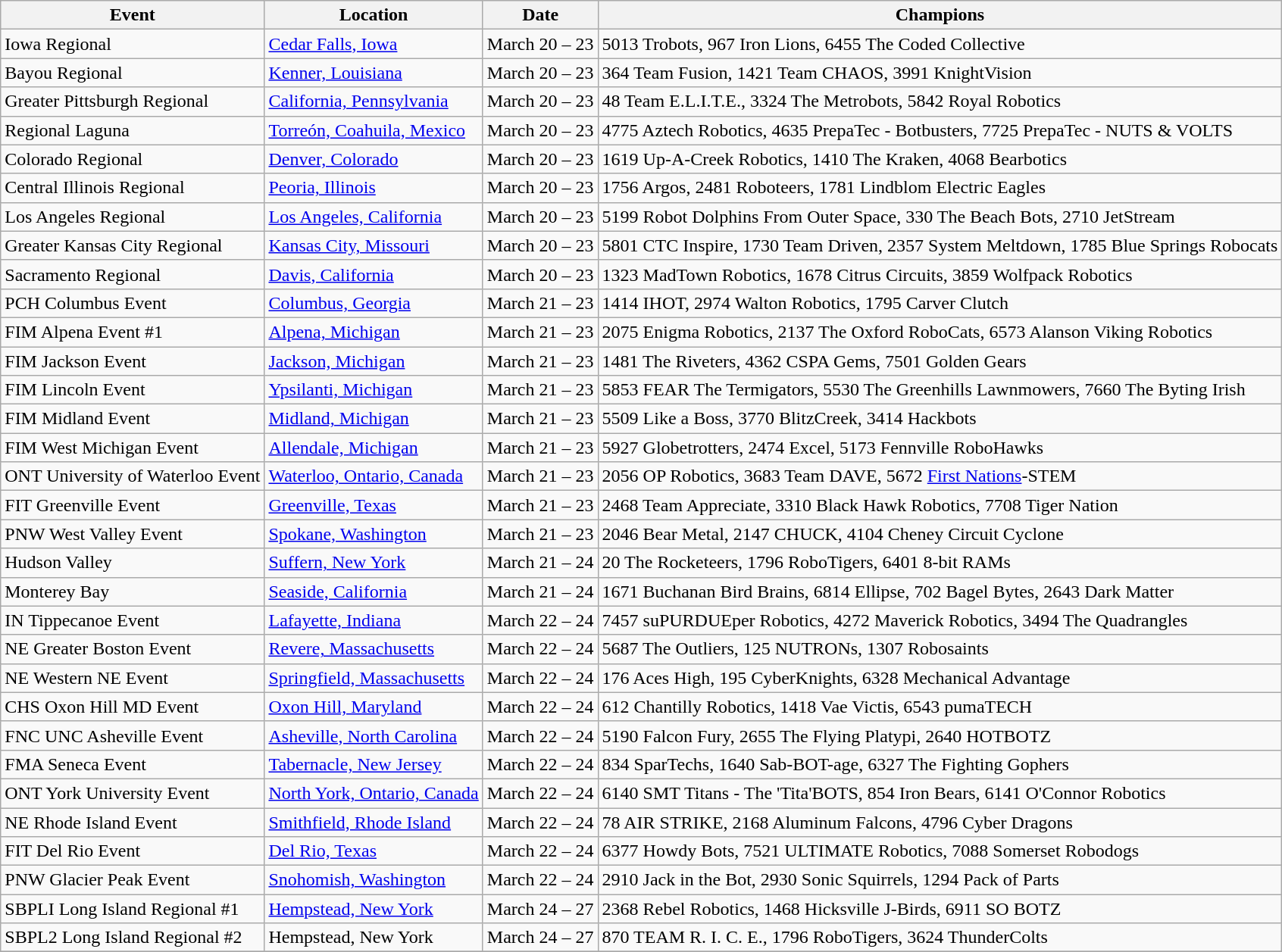<table class="wikitable">
<tr>
<th>Event</th>
<th>Location</th>
<th>Date</th>
<th>Champions</th>
</tr>
<tr>
<td>Iowa Regional</td>
<td><a href='#'>Cedar Falls, Iowa</a></td>
<td>March 20 – 23</td>
<td>5013 Trobots, 967 Iron Lions, 6455 The Coded Collective</td>
</tr>
<tr>
<td>Bayou Regional</td>
<td><a href='#'>Kenner, Louisiana</a></td>
<td>March 20 – 23</td>
<td>364 Team Fusion, 1421 Team CHAOS, 3991 KnightVision</td>
</tr>
<tr>
<td>Greater Pittsburgh Regional</td>
<td><a href='#'>California, Pennsylvania</a></td>
<td>March 20 – 23</td>
<td>48 Team E.L.I.T.E., 3324 The Metrobots, 5842 Royal Robotics</td>
</tr>
<tr>
<td>Regional Laguna</td>
<td><a href='#'>Torreón, Coahuila, Mexico</a></td>
<td>March 20 – 23</td>
<td>4775 Aztech Robotics, 4635 PrepaTec - Botbusters, 7725 PrepaTec - NUTS & VOLTS</td>
</tr>
<tr>
<td>Colorado Regional</td>
<td><a href='#'>Denver, Colorado</a></td>
<td>March 20 – 23</td>
<td>1619 Up-A-Creek Robotics, 1410 The Kraken, 4068 Bearbotics</td>
</tr>
<tr>
<td>Central Illinois Regional</td>
<td><a href='#'>Peoria, Illinois</a></td>
<td>March 20 – 23</td>
<td>1756 Argos, 2481 Roboteers, 1781 Lindblom Electric Eagles</td>
</tr>
<tr>
<td>Los Angeles Regional</td>
<td><a href='#'>Los Angeles, California</a></td>
<td>March 20 – 23</td>
<td>5199 Robot Dolphins From Outer Space, 330 The Beach Bots, 2710 JetStream</td>
</tr>
<tr>
<td>Greater Kansas City Regional</td>
<td><a href='#'>Kansas City, Missouri</a></td>
<td>March 20 – 23</td>
<td>5801 CTC Inspire, 1730 Team Driven, 2357 System Meltdown, 1785 Blue Springs Robocats</td>
</tr>
<tr>
<td>Sacramento Regional</td>
<td><a href='#'>Davis, California</a></td>
<td>March 20 – 23</td>
<td>1323 MadTown Robotics, 1678 Citrus Circuits, 3859 Wolfpack Robotics</td>
</tr>
<tr>
<td>PCH Columbus Event</td>
<td><a href='#'>Columbus, Georgia</a></td>
<td>March 21 – 23</td>
<td>1414 IHOT, 2974 Walton Robotics, 1795 Carver Clutch</td>
</tr>
<tr>
<td>FIM Alpena Event #1</td>
<td><a href='#'>Alpena, Michigan</a></td>
<td>March 21 – 23</td>
<td>2075 Enigma Robotics, 2137 The Oxford RoboCats, 6573 Alanson Viking Robotics</td>
</tr>
<tr>
<td>FIM Jackson Event</td>
<td><a href='#'>Jackson, Michigan</a></td>
<td>March 21 – 23</td>
<td>1481 The Riveters, 4362 CSPA Gems, 7501 Golden Gears</td>
</tr>
<tr>
<td>FIM Lincoln Event</td>
<td><a href='#'>Ypsilanti, Michigan</a></td>
<td>March 21 – 23</td>
<td>5853 FEAR The Termigators, 5530 The Greenhills Lawnmowers, 7660 The Byting Irish</td>
</tr>
<tr>
<td>FIM Midland Event</td>
<td><a href='#'>Midland, Michigan</a></td>
<td>March 21 – 23</td>
<td>5509 Like a Boss, 3770 BlitzCreek, 3414 Hackbots</td>
</tr>
<tr>
<td>FIM West Michigan Event</td>
<td><a href='#'>Allendale, Michigan</a></td>
<td>March 21 – 23</td>
<td>5927 Globetrotters, 2474 Excel, 5173 Fennville RoboHawks</td>
</tr>
<tr>
<td>ONT University of Waterloo Event</td>
<td><a href='#'>Waterloo, Ontario, Canada</a></td>
<td>March 21 – 23</td>
<td>2056 OP Robotics, 3683 Team DAVE, 5672 <a href='#'>First Nations</a>-STEM</td>
</tr>
<tr>
<td>FIT Greenville Event</td>
<td><a href='#'>Greenville, Texas</a></td>
<td>March 21 – 23</td>
<td>2468 Team Appreciate, 3310 Black Hawk Robotics, 7708 Tiger Nation</td>
</tr>
<tr>
<td>PNW West Valley Event</td>
<td><a href='#'>Spokane, Washington</a></td>
<td>March 21 – 23</td>
<td>2046 Bear Metal, 2147 CHUCK, 4104 Cheney Circuit Cyclone</td>
</tr>
<tr>
<td>Hudson Valley</td>
<td><a href='#'>Suffern, New York</a></td>
<td>March 21 – 24</td>
<td>20 The Rocketeers, 1796 RoboTigers, 6401 8-bit RAMs</td>
</tr>
<tr>
<td>Monterey Bay</td>
<td><a href='#'>Seaside, California</a></td>
<td>March 21 – 24</td>
<td>1671 Buchanan Bird Brains, 6814 Ellipse, 702 Bagel Bytes, 2643 Dark Matter</td>
</tr>
<tr>
<td>IN Tippecanoe Event</td>
<td><a href='#'>Lafayette, Indiana</a></td>
<td>March 22 – 24</td>
<td>7457 suPURDUEper Robotics, 4272 Maverick Robotics, 3494 The Quadrangles</td>
</tr>
<tr>
<td>NE Greater Boston Event</td>
<td><a href='#'>Revere, Massachusetts</a></td>
<td>March 22 – 24</td>
<td>5687 The Outliers, 125 NUTRONs, 1307 Robosaints</td>
</tr>
<tr>
<td>NE Western NE Event</td>
<td><a href='#'>Springfield, Massachusetts</a></td>
<td>March 22 – 24</td>
<td>176 Aces High, 195 CyberKnights, 6328 Mechanical Advantage</td>
</tr>
<tr>
<td>CHS Oxon Hill MD Event</td>
<td><a href='#'>Oxon Hill, Maryland</a></td>
<td>March 22 – 24</td>
<td>612 Chantilly Robotics, 1418 Vae Victis, 6543 pumaTECH</td>
</tr>
<tr>
<td>FNC UNC Asheville Event</td>
<td><a href='#'>Asheville, North Carolina</a></td>
<td>March 22 – 24</td>
<td>5190 Falcon Fury, 2655 The Flying Platypi, 2640 HOTBOTZ</td>
</tr>
<tr>
<td>FMA Seneca Event</td>
<td><a href='#'>Tabernacle, New Jersey</a></td>
<td>March 22 – 24</td>
<td>834 SparTechs, 1640 Sab-BOT-age, 6327 The Fighting Gophers</td>
</tr>
<tr>
<td>ONT York University Event</td>
<td><a href='#'>North York, Ontario, Canada</a></td>
<td>March 22 – 24</td>
<td>6140 SMT Titans - The 'Tita'BOTS, 854 Iron Bears, 6141 O'Connor Robotics</td>
</tr>
<tr>
<td>NE Rhode Island Event</td>
<td><a href='#'>Smithfield, Rhode Island</a></td>
<td>March 22 – 24</td>
<td>78 AIR STRIKE, 2168 Aluminum Falcons, 4796 Cyber Dragons</td>
</tr>
<tr>
<td>FIT Del Rio Event</td>
<td><a href='#'>Del Rio, Texas</a></td>
<td>March 22 – 24</td>
<td>6377 Howdy Bots, 7521 ULTIMATE Robotics, 7088 Somerset Robodogs</td>
</tr>
<tr>
<td>PNW Glacier Peak Event</td>
<td><a href='#'>Snohomish, Washington</a></td>
<td>March 22 – 24</td>
<td>2910 Jack in the Bot, 2930 Sonic Squirrels, 1294 Pack of Parts</td>
</tr>
<tr>
<td>SBPLI Long Island Regional #1</td>
<td><a href='#'>Hempstead, New York</a></td>
<td>March 24 – 27</td>
<td>2368 Rebel Robotics, 1468 Hicksville J-Birds, 6911 SO BOTZ</td>
</tr>
<tr>
<td>SBPL2 Long Island Regional #2</td>
<td>Hempstead, New York</td>
<td>March 24 – 27</td>
<td>870 TEAM R. I. C. E., 1796 RoboTigers, 3624 ThunderColts</td>
</tr>
<tr>
</tr>
</table>
